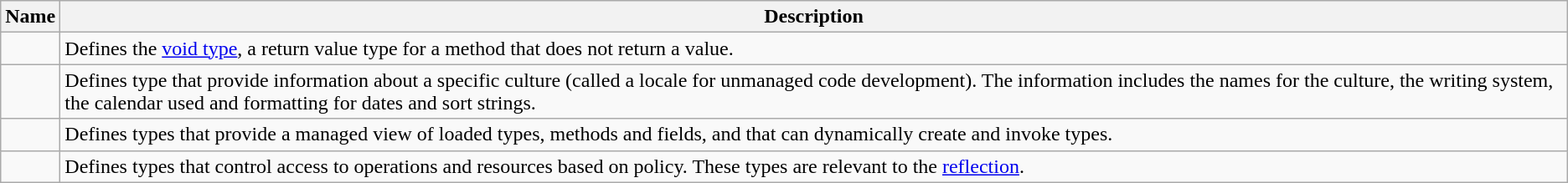<table class="wikitable">
<tr>
<th>Name</th>
<th>Description</th>
</tr>
<tr>
<td></td>
<td>Defines the <a href='#'>void type</a>, a return value type for a method that does not return a value.</td>
</tr>
<tr>
<td></td>
<td>Defines type that provide information about a specific culture (called a locale for unmanaged code development). The information includes the names for the culture, the writing system, the calendar used and formatting for dates and sort strings.</td>
</tr>
<tr>
<td></td>
<td>Defines types that provide a managed view of loaded types, methods and fields, and that can dynamically create and invoke types.</td>
</tr>
<tr>
<td></td>
<td>Defines types that control access to operations and resources based on policy. These types are relevant to the <a href='#'>reflection</a>.</td>
</tr>
</table>
